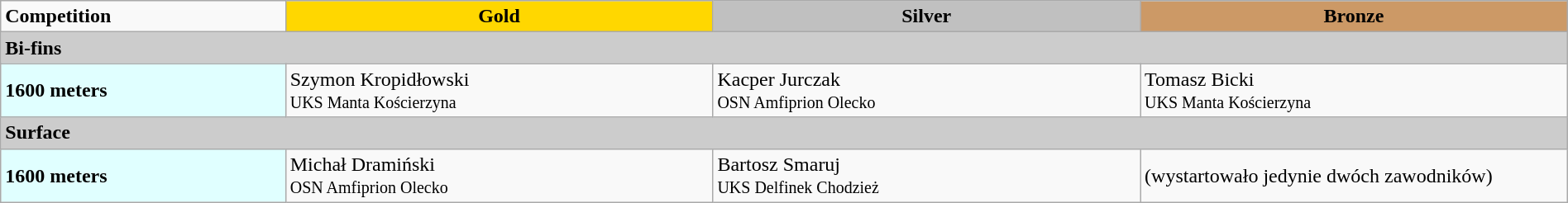<table class="wikitable" style="font-size:100%" width="100%">
<tr>
<td width="14%"><strong>Competition</strong></td>
<td align="center" bgcolor="gold" width="21%"><strong>Gold</strong></td>
<td align="center" bgcolor="silver" width="21%"><strong>Silver</strong></td>
<td align="center" bgcolor="CC9966" width="21%"><strong>Bronze</strong></td>
</tr>
<tr bgcolor="#cccccc">
<td colspan="4"><strong>Bi-fins</strong></td>
</tr>
<tr>
<td bgcolor="E0FFFF"><strong>1600 meters</strong></td>
<td>Szymon Kropidłowski<br><small>UKS Manta Kościerzyna</small></td>
<td>Kacper Jurczak<br><small>OSN Amfiprion Olecko</small></td>
<td>Tomasz Bicki<br><small>UKS Manta Kościerzyna</small></td>
</tr>
<tr bgcolor="#cccccc">
<td colspan="4"><strong>Surface</strong></td>
</tr>
<tr>
<td bgcolor="E0FFFF"><strong>1600 meters</strong></td>
<td>Michał Dramiński<br><small>OSN Amfiprion Olecko</small></td>
<td>Bartosz Smaruj<br><small>UKS Delfinek Chodzież</small></td>
<td>(wystartowało jedynie dwóch zawodników)</td>
</tr>
</table>
